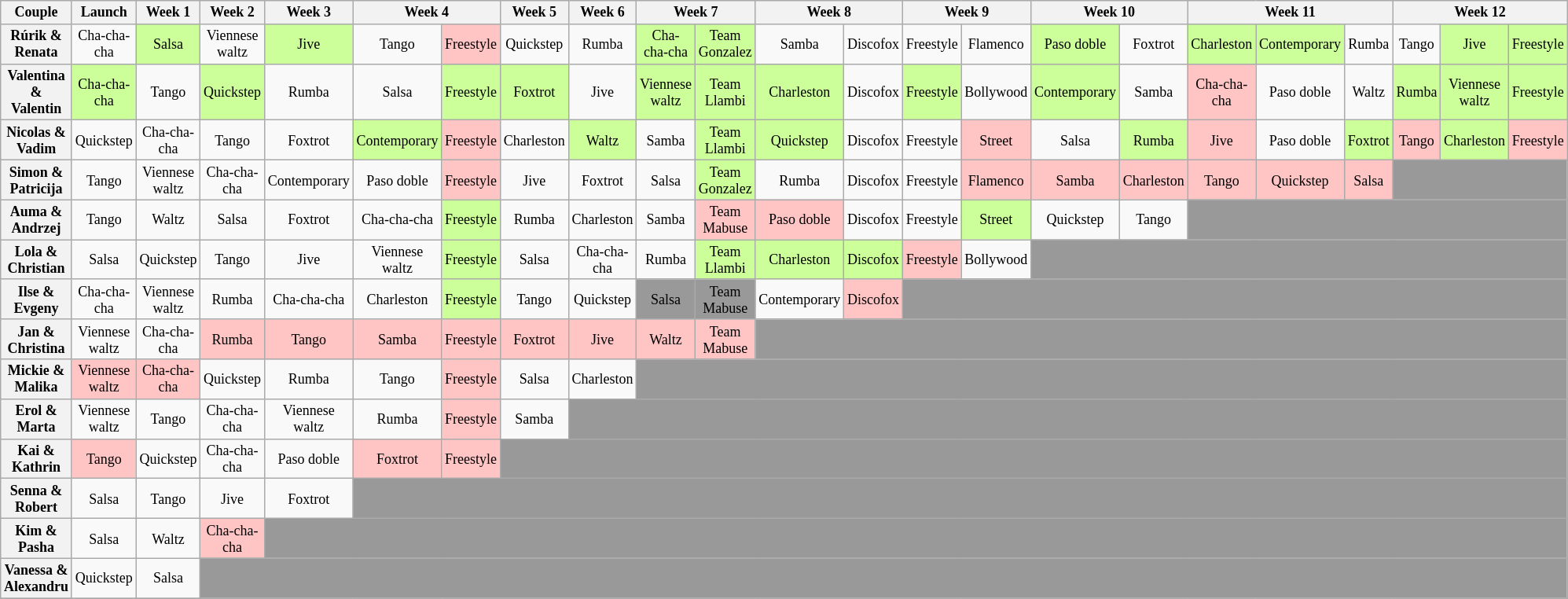<table class="wikitable center" style="text-align:center; font-size:75%; line-height:14px;">
<tr>
<th style="width: 10em">Couple</th>
<th>Launch</th>
<th>Week 1</th>
<th>Week 2</th>
<th>Week 3</th>
<th Colspan=2>Week 4</th>
<th>Week 5</th>
<th>Week 6</th>
<th Colspan=2>Week 7</th>
<th Colspan=2>Week 8</th>
<th Colspan=2>Week 9</th>
<th Colspan=2>Week 10</th>
<th Colspan=3>Week 11</th>
<th Colspan=3>Week 12</th>
</tr>
<tr>
<th scope="row">Rúrik & Renata</th>
<td>Cha-cha-cha</td>
<td bgcolor="#ccff99">Salsa</td>
<td>Viennese waltz</td>
<td bgcolor="#ccff99">Jive</td>
<td>Tango</td>
<td bgcolor="#ffc5c5">Freestyle</td>
<td>Quickstep</td>
<td>Rumba</td>
<td bgcolor="#ccff99">Cha-cha-cha</td>
<td bgcolor="#ccff99">Team Gonzalez</td>
<td>Samba</td>
<td>Discofox</td>
<td>Freestyle</td>
<td>Flamenco</td>
<td bgcolor="#ccff99">Paso doble</td>
<td>Foxtrot</td>
<td bgcolor="#ccff99">Charleston</td>
<td bgcolor="#ccff99">Contemporary</td>
<td>Rumba</td>
<td>Tango</td>
<td bgcolor="#ccff99">Jive</td>
<td bgcolor="#ccff99">Freestyle</td>
</tr>
<tr>
<th scope="row">Valentina & Valentin</th>
<td bgcolor="#ccff99">Cha-cha-cha</td>
<td>Tango</td>
<td bgcolor="#ccff99">Quickstep</td>
<td>Rumba</td>
<td>Salsa</td>
<td bgcolor="#ccff99">Freestyle</td>
<td bgcolor="#ccff99">Foxtrot</td>
<td>Jive</td>
<td bgcolor="#ccff99">Viennese waltz</td>
<td bgcolor="#ccff99">Team Llambi</td>
<td bgcolor="#ccff99">Charleston</td>
<td>Discofox</td>
<td bgcolor="#ccff99">Freestyle</td>
<td>Bollywood</td>
<td bgcolor="#ccff99">Contemporary</td>
<td>Samba</td>
<td bgcolor="#ffc5c5">Cha-cha-cha</td>
<td>Paso doble</td>
<td>Waltz</td>
<td bgcolor="#ccff99">Rumba</td>
<td bgcolor="#ccff99">Viennese waltz</td>
<td bgcolor="#ccff99">Freestyle</td>
</tr>
<tr>
<th scope="row">Nicolas & Vadim</th>
<td>Quickstep</td>
<td>Cha-cha-cha</td>
<td>Tango</td>
<td>Foxtrot</td>
<td bgcolor="#ccff99">Contemporary</td>
<td bgcolor="#ffc5c5">Freestyle</td>
<td>Charleston</td>
<td bgcolor="#ccff99">Waltz</td>
<td>Samba</td>
<td bgcolor="#ccff99">Team Llambi</td>
<td bgcolor="#ccff99">Quickstep</td>
<td>Discofox</td>
<td>Freestyle</td>
<td bgcolor="#ffc5c5">Street</td>
<td>Salsa</td>
<td bgcolor="#ccff99">Rumba</td>
<td bgcolor="#ffc5c5">Jive</td>
<td>Paso doble</td>
<td bgcolor="#ccff99">Foxtrot</td>
<td bgcolor="#ffc5c5">Tango</td>
<td bgcolor="#ccff99">Charleston</td>
<td bgcolor="#ffc5c5">Freestyle</td>
</tr>
<tr>
<th scope="row">Simon & Patricija</th>
<td>Tango</td>
<td>Viennese waltz</td>
<td>Cha-cha-cha</td>
<td>Contemporary</td>
<td>Paso doble</td>
<td bgcolor="#ffc5c5">Freestyle</td>
<td>Jive</td>
<td>Foxtrot</td>
<td>Salsa</td>
<td bgcolor="#ccff99">Team Gonzalez</td>
<td>Rumba</td>
<td>Discofox</td>
<td>Freestyle</td>
<td bgcolor="#ffc5c5">Flamenco</td>
<td bgcolor="#ffc5c5">Samba</td>
<td bgcolor="#ffc5c5">Charleston</td>
<td bgcolor="#ffc5c5">Tango</td>
<td bgcolor="#ffc5c5">Quickstep</td>
<td bgcolor="#ffc5c5">Salsa</td>
<td bgcolor="#999" colspan=20></td>
</tr>
<tr>
<th scope="row">Auma & Andrzej</th>
<td>Tango</td>
<td>Waltz</td>
<td>Salsa</td>
<td>Foxtrot</td>
<td>Cha-cha-cha</td>
<td bgcolor="#ccff99">Freestyle</td>
<td>Rumba</td>
<td>Charleston</td>
<td>Samba</td>
<td bgcolor="#ffc5c5">Team Mabuse</td>
<td bgcolor="#ffc5c5">Paso doble</td>
<td>Discofox</td>
<td>Freestyle</td>
<td bgcolor="#ccff99">Street</td>
<td>Quickstep</td>
<td>Tango</td>
<td bgcolor="#999" colspan=23></td>
</tr>
<tr>
<th scope="row">Lola & Christian</th>
<td>Salsa</td>
<td>Quickstep</td>
<td>Tango</td>
<td>Jive</td>
<td>Viennese waltz</td>
<td bgcolor="#ccff99">Freestyle</td>
<td>Salsa</td>
<td>Cha-cha-cha</td>
<td>Rumba</td>
<td bgcolor="#ccff99">Team Llambi</td>
<td bgcolor="#ccff99">Charleston</td>
<td bgcolor="#ccff99">Discofox</td>
<td bgcolor="#ffc5c5">Freestyle</td>
<td>Bollywood</td>
<td bgcolor="#999" colspan=24></td>
</tr>
<tr>
<th scope="row">Ilse & Evgeny</th>
<td>Cha-cha-cha</td>
<td>Viennese waltz</td>
<td>Rumba</td>
<td>Cha-cha-cha</td>
<td>Charleston</td>
<td bgcolor="#ccff99">Freestyle</td>
<td>Tango</td>
<td>Quickstep</td>
<td bgcolor="#999">Salsa</td>
<td bgcolor="#999">Team Mabuse</td>
<td>Contemporary</td>
<td bgcolor="#ffc5c5">Discofox</td>
<td bgcolor="#999" colspan=25></td>
</tr>
<tr>
<th scope="row">Jan & Christina</th>
<td>Viennese waltz</td>
<td>Cha-cha-cha</td>
<td bgcolor="#ffc5c5">Rumba</td>
<td bgcolor="#ffc5c5">Tango</td>
<td bgcolor="#ffc5c5">Samba</td>
<td bgcolor="#ffc5c5">Freestyle</td>
<td bgcolor="#ffc5c5">Foxtrot</td>
<td bgcolor="#ffc5c5">Jive</td>
<td bgcolor="#ffc5c5">Waltz</td>
<td bgcolor="#ffc5c5">Team Mabuse</td>
<td bgcolor="#999" colspan=26></td>
</tr>
<tr>
<th scope="row">Mickie & Malika</th>
<td bgcolor="#ffc5c5">Viennese waltz</td>
<td bgcolor="#ffc5c5">Cha-cha-cha</td>
<td>Quickstep</td>
<td>Rumba</td>
<td>Tango</td>
<td bgcolor="#ffc5c5">Freestyle</td>
<td>Salsa</td>
<td>Charleston</td>
<td bgcolor="#999" colspan=26></td>
</tr>
<tr>
<th scope="row">Erol & Marta</th>
<td>Viennese waltz</td>
<td>Tango</td>
<td>Cha-cha-cha</td>
<td>Viennese waltz</td>
<td>Rumba</td>
<td bgcolor="#ffc5c5">Freestyle</td>
<td>Samba</td>
<td bgcolor="#999" colspan=27></td>
</tr>
<tr>
<th scope="row">Kai & Kathrin</th>
<td bgcolor="#ffc5c5">Tango</td>
<td>Quickstep</td>
<td>Cha-cha-cha</td>
<td>Paso doble</td>
<td bgcolor="#ffc5c5">Foxtrot</td>
<td bgcolor="#ffc5c5">Freestyle</td>
<td bgcolor="#999" colspan=28></td>
</tr>
<tr>
<th scope="row">Senna & Robert</th>
<td>Salsa</td>
<td>Tango</td>
<td>Jive</td>
<td>Foxtrot</td>
<td bgcolor="#999" colspan=29></td>
</tr>
<tr>
<th scope="row">Kim & Pasha</th>
<td>Salsa</td>
<td>Waltz</td>
<td bgcolor="#ffc5c5">Cha-cha-cha</td>
<td bgcolor="#999" colspan=30></td>
</tr>
<tr>
<th scope="row">Vanessa & Alexandru</th>
<td>Quickstep</td>
<td>Salsa</td>
<td bgcolor="#999" colspan=31></td>
</tr>
<tr>
</tr>
</table>
